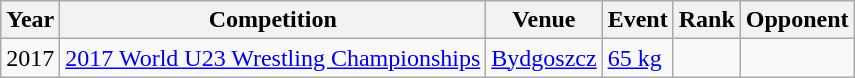<table Class="wikitable sortable">
<tr>
<th>Year</th>
<th>Competition</th>
<th>Venue</th>
<th>Event</th>
<th>Rank</th>
<th>Opponent</th>
</tr>
<tr>
<td>2017</td>
<td><a href='#'>2017 World U23 Wrestling Championships</a></td>
<td><a href='#'>Bydgoszcz</a></td>
<td><a href='#'>65 kg</a></td>
<td></td>
<td></td>
</tr>
</table>
